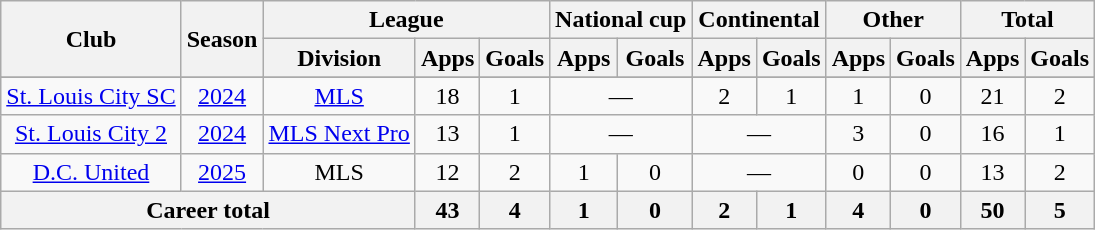<table class=wikitable style=text-align:center>
<tr>
<th rowspan=2>Club</th>
<th rowspan=2>Season</th>
<th colspan=3>League</th>
<th colspan=2>National cup</th>
<th colspan=2>Continental</th>
<th colspan=2>Other</th>
<th colspan=2>Total</th>
</tr>
<tr>
<th>Division</th>
<th>Apps</th>
<th>Goals</th>
<th>Apps</th>
<th>Goals</th>
<th>Apps</th>
<th>Goals</th>
<th>Apps</th>
<th>Goals</th>
<th>Apps</th>
<th>Goals</th>
</tr>
<tr>
</tr>
<tr>
<td rowspan=1><a href='#'>St. Louis City SC</a></td>
<td><a href='#'>2024</a></td>
<td rowspan=1><a href='#'>MLS</a></td>
<td>18</td>
<td>1</td>
<td colspan=2>—</td>
<td>2</td>
<td>1</td>
<td>1</td>
<td>0</td>
<td>21</td>
<td>2</td>
</tr>
<tr>
<td rowspan=1><a href='#'>St. Louis City 2</a></td>
<td><a href='#'>2024</a></td>
<td rowspan=1><a href='#'>MLS Next Pro</a></td>
<td>13</td>
<td>1</td>
<td colspan=2>—</td>
<td colspan=2>—</td>
<td>3</td>
<td>0</td>
<td>16</td>
<td>1</td>
</tr>
<tr>
<td><a href='#'>D.C. United</a></td>
<td><a href='#'>2025</a></td>
<td>MLS</td>
<td>12</td>
<td>2</td>
<td>1</td>
<td>0</td>
<td colspan="2">—</td>
<td>0</td>
<td>0</td>
<td>13</td>
<td>2</td>
</tr>
<tr>
<th colspan=3>Career total</th>
<th>43</th>
<th>4</th>
<th>1</th>
<th>0</th>
<th>2</th>
<th>1</th>
<th>4</th>
<th>0</th>
<th>50</th>
<th>5</th>
</tr>
</table>
